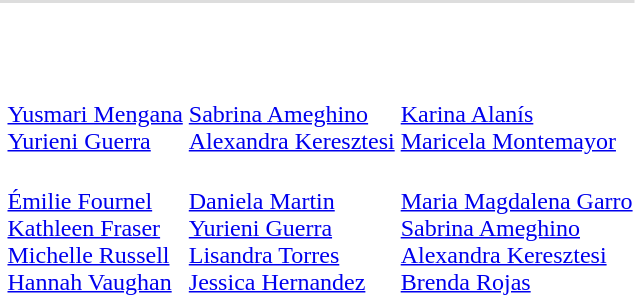<table>
<tr>
<td><br></td>
<td></td>
<td></td>
<td></td>
</tr>
<tr bgcolor=#DDDDDD>
<td colspan=7></td>
</tr>
<tr>
<td><br></td>
<td></td>
<td></td>
<td></td>
</tr>
<tr>
<td><br></td>
<td></td>
<td></td>
<td></td>
</tr>
<tr>
<td><br></td>
<td><br><a href='#'>Yusmari Mengana</a><br><a href='#'>Yurieni Guerra</a></td>
<td><br><a href='#'>Sabrina Ameghino</a><br><a href='#'>Alexandra Keresztesi</a></td>
<td><br><a href='#'>Karina Alanís</a><br><a href='#'>Maricela Montemayor</a></td>
</tr>
<tr>
<td><br></td>
<td><br><a href='#'>Émilie Fournel</a><br><a href='#'>Kathleen Fraser</a><br><a href='#'>Michelle Russell</a><br><a href='#'>Hannah Vaughan</a></td>
<td><br><a href='#'>Daniela Martin</a><br><a href='#'>Yurieni Guerra</a><br><a href='#'>Lisandra Torres</a><br><a href='#'>Jessica Hernandez</a></td>
<td><br><a href='#'>Maria Magdalena Garro</a><br><a href='#'>Sabrina Ameghino</a><br><a href='#'>Alexandra Keresztesi</a><br><a href='#'>Brenda Rojas</a></td>
</tr>
</table>
